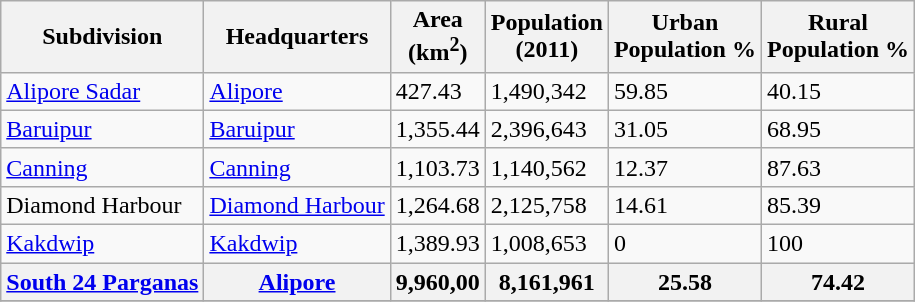<table class="wikitable sortable">
<tr>
<th>Subdivision</th>
<th>Headquarters</th>
<th>Area<br>(km<sup>2</sup>)</th>
<th>Population<br>(2011)</th>
<th>Urban<br>Population %</th>
<th>Rural<br> Population %</th>
</tr>
<tr>
<td><a href='#'>Alipore Sadar</a></td>
<td><a href='#'>Alipore</a></td>
<td>427.43</td>
<td>1,490,342</td>
<td>59.85</td>
<td>40.15</td>
</tr>
<tr>
<td><a href='#'>Baruipur</a></td>
<td><a href='#'>Baruipur</a></td>
<td>1,355.44</td>
<td>2,396,643</td>
<td>31.05</td>
<td>68.95</td>
</tr>
<tr>
<td><a href='#'>Canning</a></td>
<td><a href='#'>Canning</a></td>
<td>1,103.73</td>
<td>1,140,562</td>
<td>12.37</td>
<td>87.63</td>
</tr>
<tr>
<td>Diamond Harbour</td>
<td><a href='#'>Diamond Harbour</a></td>
<td>1,264.68</td>
<td>2,125,758</td>
<td>14.61</td>
<td>85.39</td>
</tr>
<tr>
<td><a href='#'>Kakdwip</a></td>
<td><a href='#'>Kakdwip</a></td>
<td>1,389.93</td>
<td>1,008,653</td>
<td>0</td>
<td>100</td>
</tr>
<tr>
<th><a href='#'>South 24 Parganas</a></th>
<th><a href='#'>Alipore</a></th>
<th>9,960,00</th>
<th>8,161,961</th>
<th>25.58</th>
<th>74.42</th>
</tr>
<tr>
</tr>
</table>
